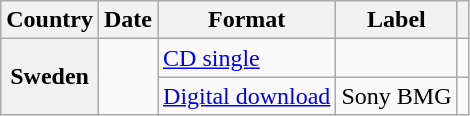<table class="wikitable plainrowheaders">
<tr>
<th scope="col">Country</th>
<th scope="col">Date</th>
<th scope="col">Format</th>
<th scope="col">Label</th>
<th scope="col"></th>
</tr>
<tr>
<th scope="row" rowspan="2">Sweden</th>
<td rowspan="2"></td>
<td><a href='#'>CD single</a></td>
<td></td>
<td></td>
</tr>
<tr>
<td><a href='#'>Digital download</a></td>
<td>Sony BMG</td>
<td></td>
</tr>
</table>
